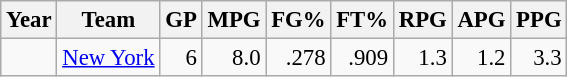<table class="wikitable sortable" style="font-size:95%; text-align:right;">
<tr>
<th>Year</th>
<th>Team</th>
<th>GP</th>
<th>MPG</th>
<th>FG%</th>
<th>FT%</th>
<th>RPG</th>
<th>APG</th>
<th>PPG</th>
</tr>
<tr>
<td style="text-align:left;"></td>
<td style="text-align:left;"><a href='#'>New York</a></td>
<td>6</td>
<td>8.0</td>
<td>.278</td>
<td>.909</td>
<td>1.3</td>
<td>1.2</td>
<td>3.3</td>
</tr>
</table>
